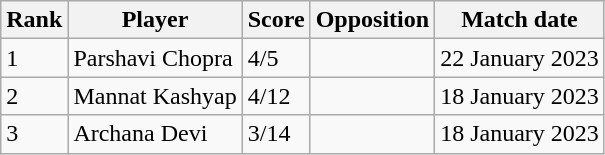<table class="wikitable">
<tr>
<th>Rank</th>
<th>Player</th>
<th>Score</th>
<th>Opposition</th>
<th>Match date</th>
</tr>
<tr>
<td>1</td>
<td>Parshavi Chopra</td>
<td>4/5</td>
<td></td>
<td>22 January 2023</td>
</tr>
<tr>
<td>2</td>
<td>Mannat Kashyap</td>
<td>4/12</td>
<td></td>
<td>18 January 2023</td>
</tr>
<tr>
<td>3</td>
<td>Archana Devi</td>
<td>3/14</td>
<td></td>
<td>18 January 2023</td>
</tr>
</table>
